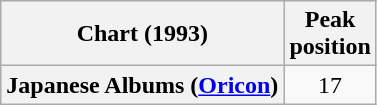<table class="wikitable sortable plainrowheaders">
<tr>
<th scope="col">Chart (1993)</th>
<th scope="col">Peak<br>position</th>
</tr>
<tr>
<th scope="row">Japanese Albums (<a href='#'>Oricon</a>)</th>
<td align="center">17</td>
</tr>
</table>
